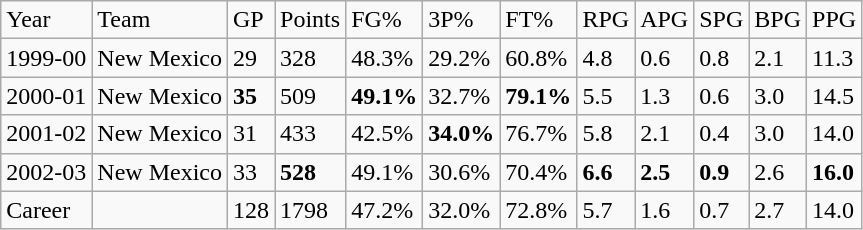<table class="wikitable">
<tr>
<td>Year</td>
<td>Team</td>
<td>GP</td>
<td>Points</td>
<td>FG%</td>
<td>3P%</td>
<td>FT%</td>
<td>RPG</td>
<td>APG</td>
<td>SPG</td>
<td>BPG</td>
<td>PPG</td>
</tr>
<tr>
<td>1999-00</td>
<td>New Mexico</td>
<td>29</td>
<td>328</td>
<td>48.3%</td>
<td>29.2%</td>
<td>60.8%</td>
<td>4.8</td>
<td>0.6</td>
<td>0.8</td>
<td>2.1</td>
<td>11.3</td>
</tr>
<tr>
<td>2000-01</td>
<td>New Mexico</td>
<td><strong>35</strong></td>
<td>509</td>
<td><strong>49.1%</strong></td>
<td>32.7%</td>
<td><strong>79.1%</strong></td>
<td>5.5</td>
<td>1.3</td>
<td>0.6</td>
<td>3.0</td>
<td>14.5</td>
</tr>
<tr>
<td>2001-02</td>
<td>New Mexico</td>
<td>31</td>
<td>433</td>
<td>42.5%</td>
<td><strong>34.0%</strong></td>
<td>76.7%</td>
<td>5.8</td>
<td>2.1</td>
<td>0.4</td>
<td>3.0</td>
<td>14.0</td>
</tr>
<tr>
<td>2002-03</td>
<td>New Mexico</td>
<td>33</td>
<td><strong>528</strong></td>
<td>49.1%</td>
<td>30.6%</td>
<td>70.4%</td>
<td><strong>6.6</strong></td>
<td><strong>2.5</strong></td>
<td><strong>0.9</strong></td>
<td>2.6</td>
<td><strong>16.0</strong></td>
</tr>
<tr>
<td>Career</td>
<td></td>
<td>128</td>
<td>1798</td>
<td>47.2%</td>
<td>32.0%</td>
<td>72.8%</td>
<td>5.7</td>
<td>1.6</td>
<td>0.7</td>
<td>2.7</td>
<td>14.0</td>
</tr>
</table>
